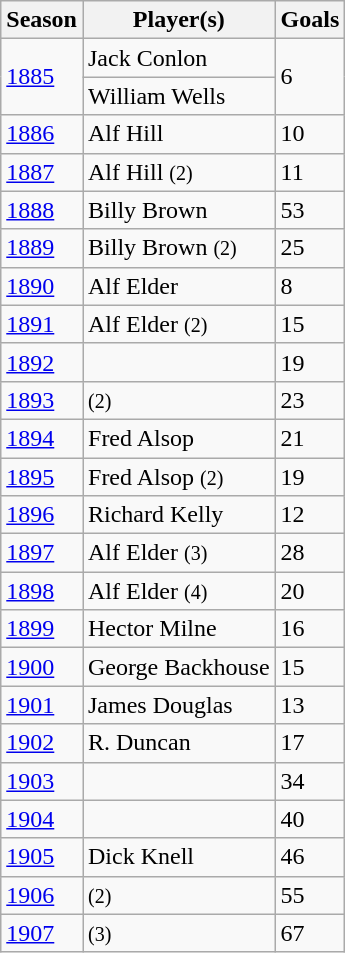<table class="wikitable sortable" style="text-align:left">
<tr>
<th>Season</th>
<th>Player(s)</th>
<th>Goals</th>
</tr>
<tr>
<td rowspan="2"><a href='#'>1885</a></td>
<td>Jack Conlon</td>
<td rowspan="2">6</td>
</tr>
<tr>
<td>William Wells</td>
</tr>
<tr>
<td><a href='#'>1886</a></td>
<td>Alf Hill</td>
<td>10</td>
</tr>
<tr>
<td><a href='#'>1887</a></td>
<td>Alf Hill <small>(2)</small></td>
<td>11</td>
</tr>
<tr>
<td><a href='#'>1888</a></td>
<td>Billy Brown</td>
<td>53</td>
</tr>
<tr>
<td><a href='#'>1889</a></td>
<td>Billy Brown <small>(2)</small></td>
<td>25</td>
</tr>
<tr>
<td><a href='#'>1890</a></td>
<td>Alf Elder</td>
<td>8</td>
</tr>
<tr>
<td><a href='#'>1891</a></td>
<td>Alf Elder <small>(2)</small></td>
<td>15</td>
</tr>
<tr>
<td><a href='#'>1892</a></td>
<td></td>
<td>19</td>
</tr>
<tr>
<td><a href='#'>1893</a></td>
<td> <small>(2)</small></td>
<td>23</td>
</tr>
<tr>
<td><a href='#'>1894</a></td>
<td>Fred Alsop</td>
<td>21</td>
</tr>
<tr>
<td><a href='#'>1895</a></td>
<td>Fred Alsop <small>(2)</small></td>
<td>19</td>
</tr>
<tr>
<td><a href='#'>1896</a></td>
<td>Richard Kelly</td>
<td>12</td>
</tr>
<tr>
<td><a href='#'>1897</a></td>
<td>Alf Elder <small>(3)</small></td>
<td>28</td>
</tr>
<tr>
<td><a href='#'>1898</a></td>
<td>Alf Elder <small>(4)</small></td>
<td>20</td>
</tr>
<tr>
<td><a href='#'>1899</a></td>
<td>Hector Milne</td>
<td>16</td>
</tr>
<tr>
<td><a href='#'>1900</a></td>
<td>George Backhouse</td>
<td>15</td>
</tr>
<tr>
<td><a href='#'>1901</a></td>
<td>James Douglas</td>
<td>13</td>
</tr>
<tr>
<td><a href='#'>1902</a></td>
<td>R. Duncan</td>
<td>17</td>
</tr>
<tr>
<td><a href='#'>1903</a></td>
<td></td>
<td>34</td>
</tr>
<tr>
<td><a href='#'>1904</a></td>
<td></td>
<td>40</td>
</tr>
<tr>
<td><a href='#'>1905</a></td>
<td>Dick Knell</td>
<td>46</td>
</tr>
<tr>
<td><a href='#'>1906</a></td>
<td> <small>(2)</small></td>
<td>55</td>
</tr>
<tr>
<td><a href='#'>1907</a></td>
<td> <small>(3)</small></td>
<td>67</td>
</tr>
</table>
